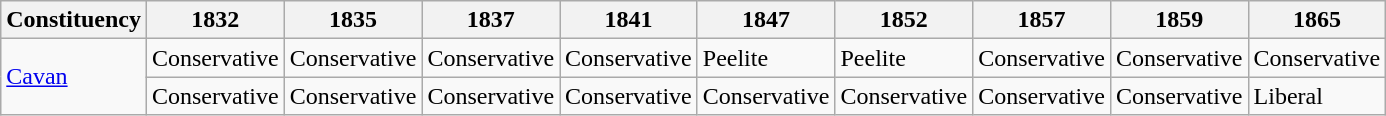<table class=wikitable sortable>
<tr>
<th>Constituency</th>
<th>1832</th>
<th>1835</th>
<th>1837</th>
<th>1841</th>
<th>1847</th>
<th>1852</th>
<th>1857</th>
<th>1859</th>
<th>1865</th>
</tr>
<tr>
<td rowspan=2><a href='#'>Cavan</a></td>
<td bgcolor=>Conservative</td>
<td bgcolor=>Conservative</td>
<td bgcolor=>Conservative</td>
<td bgcolor=>Conservative</td>
<td bgcolor=>Peelite</td>
<td bgcolor=>Peelite</td>
<td bgcolor=>Conservative</td>
<td bgcolor=>Conservative</td>
<td bgcolor=>Conservative</td>
</tr>
<tr>
<td bgcolor=>Conservative</td>
<td bgcolor=>Conservative</td>
<td bgcolor=>Conservative</td>
<td bgcolor=>Conservative</td>
<td bgcolor=>Conservative</td>
<td bgcolor=>Conservative</td>
<td bgcolor=>Conservative</td>
<td bgcolor=>Conservative</td>
<td bgcolor=>Liberal</td>
</tr>
</table>
